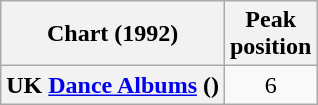<table class="wikitable plainrowheaders" style="text-align:center">
<tr>
<th scope="col">Chart (1992)</th>
<th scope="col">Peak<br>position</th>
</tr>
<tr>
<th scope="row">UK <a href='#'>Dance Albums</a> (<a href='#'></a>)</th>
<td>6</td>
</tr>
</table>
